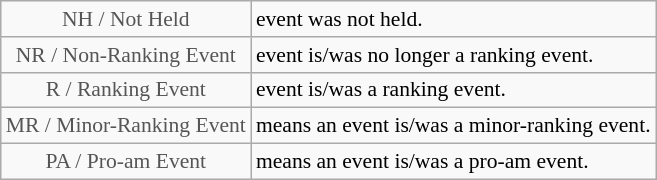<table class="wikitable" style="font-size:90%">
<tr>
<td style="text-align:center; color:#555555;" colspan="4">NH / Not Held</td>
<td>event was not held.</td>
</tr>
<tr>
<td style="text-align:center; color:#555555;" colspan="4">NR / Non-Ranking Event</td>
<td>event is/was no longer a ranking event.</td>
</tr>
<tr>
<td style="text-align:center; color:#555555;" colspan="4">R / Ranking Event</td>
<td>event is/was a ranking event.</td>
</tr>
<tr>
<td style="text-align:center; color:#555555;" colspan="4">MR / Minor-Ranking Event</td>
<td>means an event is/was a minor-ranking event.</td>
</tr>
<tr>
<td style="text-align:center; color:#555555;" colspan="4">PA / Pro-am Event</td>
<td>means an event is/was a pro-am event.</td>
</tr>
</table>
